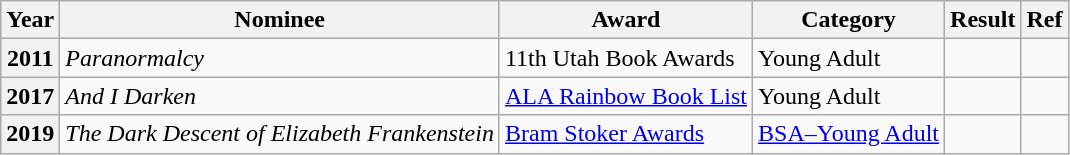<table class="wikitable sortable">
<tr>
<th>Year</th>
<th>Nominee</th>
<th>Award</th>
<th>Category</th>
<th>Result</th>
<th>Ref</th>
</tr>
<tr>
<th>2011</th>
<td><em>Paranormalcy</em></td>
<td>11th Utah Book Awards</td>
<td>Young Adult</td>
<td></td>
<td></td>
</tr>
<tr>
<th>2017</th>
<td><em>And I Darken</em></td>
<td><a href='#'>ALA Rainbow Book List</a></td>
<td>Young Adult</td>
<td></td>
<td></td>
</tr>
<tr>
<th>2019</th>
<td><em>The Dark Descent of Elizabeth Frankenstein</em></td>
<td><a href='#'>Bram Stoker Awards</a></td>
<td><a href='#'>BSA–Young Adult</a></td>
<td></td>
<td></td>
</tr>
</table>
